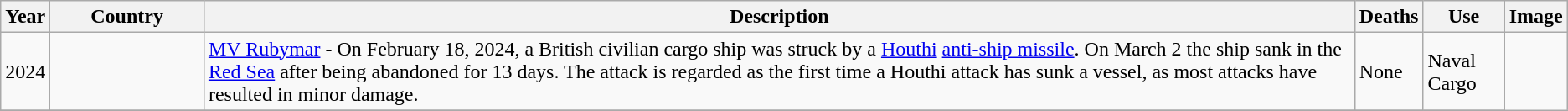<table class="wikitable sortable" style="display: inline-table;">
<tr>
<th data-sort-type="number">Year</th>
<th width=115px>Country</th>
<th>Description</th>
<th data-sort-type="number">Deaths</th>
<th>Use</th>
<th class="unsortable">Image</th>
</tr>
<tr>
<td>2024</td>
<td></td>
<td><a href='#'>MV Rubymar</a> - On February 18, 2024,  a British civilian cargo ship was struck by a <a href='#'>Houthi</a> <a href='#'>anti-ship missile</a>. On March 2 the ship sank in the <a href='#'>Red Sea</a> after being abandoned for 13 days. The attack is regarded as the first time a Houthi attack has sunk a vessel, as most attacks have resulted in minor damage.</td>
<td>None</td>
<td>Naval Cargo</td>
</tr>
<tr>
</tr>
</table>
